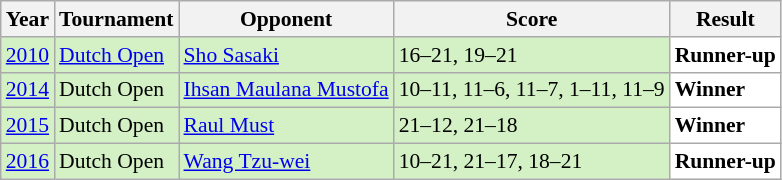<table class="sortable wikitable" style="font-size: 90%;">
<tr>
<th>Year</th>
<th>Tournament</th>
<th>Opponent</th>
<th>Score</th>
<th>Result</th>
</tr>
<tr style="background:#D4F1C5">
<td align="center"><a href='#'>2010</a></td>
<td align="left"><a href='#'>Dutch Open</a></td>
<td align="left"> <a href='#'>Sho Sasaki</a></td>
<td align="left">16–21, 19–21</td>
<td style="text-align:left; background:white"> <strong>Runner-up</strong></td>
</tr>
<tr style="background:#D4F1C5">
<td align="center"><a href='#'>2014</a></td>
<td align="left">Dutch Open</td>
<td align="left"> <a href='#'>Ihsan Maulana Mustofa</a></td>
<td align="left">10–11, 11–6, 11–7, 1–11, 11–9</td>
<td style="text-align:left; background:white"> <strong>Winner</strong></td>
</tr>
<tr style="background:#D4F1C5">
<td align="center"><a href='#'>2015</a></td>
<td align="left">Dutch Open</td>
<td align="left"> <a href='#'>Raul Must</a></td>
<td align="left">21–12, 21–18</td>
<td style="text-align:left; background:white"> <strong>Winner</strong></td>
</tr>
<tr style="background:#D4F1C5">
<td align="center"><a href='#'>2016</a></td>
<td align="left">Dutch Open</td>
<td align="left"> <a href='#'>Wang Tzu-wei</a></td>
<td align="left">10–21, 21–17, 18–21</td>
<td style="text-align:left; background:white"> <strong>Runner-up</strong></td>
</tr>
</table>
